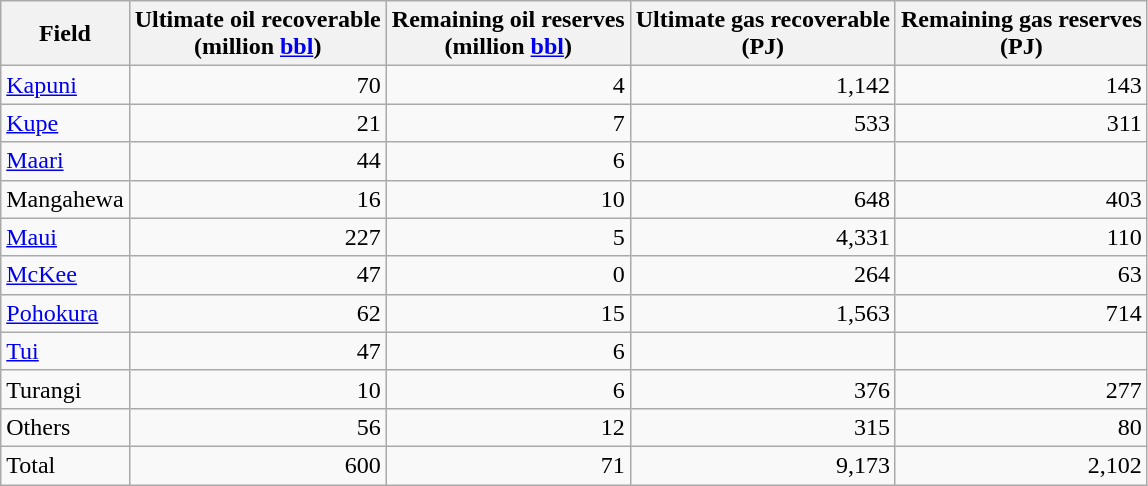<table class="wikitable sortable">
<tr>
<th>Field</th>
<th>Ultimate oil recoverable <br> (million <a href='#'>bbl</a>)</th>
<th>Remaining oil reserves <br> (million <a href='#'>bbl</a>)</th>
<th>Ultimate gas recoverable <br> (PJ)</th>
<th>Remaining gas reserves <br> (PJ)</th>
</tr>
<tr>
<td><a href='#'>Kapuni</a></td>
<td style="text-align: right">70</td>
<td style="text-align: right">4</td>
<td style="text-align: right">1,142</td>
<td style="text-align: right">143</td>
</tr>
<tr>
<td><a href='#'>Kupe</a></td>
<td style="text-align: right">21</td>
<td style="text-align: right">7</td>
<td style="text-align: right">533</td>
<td style="text-align: right">311</td>
</tr>
<tr>
<td><a href='#'>Maari</a></td>
<td style="text-align: right">44</td>
<td style="text-align: right">6</td>
<td style="text-align: right"></td>
<td style="text-align: right"></td>
</tr>
<tr>
<td>Mangahewa</td>
<td style="text-align: right">16</td>
<td style="text-align: right">10</td>
<td style="text-align: right">648</td>
<td style="text-align: right">403</td>
</tr>
<tr>
<td><a href='#'>Maui</a></td>
<td style="text-align: right">227</td>
<td style="text-align: right">5</td>
<td style="text-align: right">4,331</td>
<td style="text-align: right">110</td>
</tr>
<tr>
<td><a href='#'>McKee</a></td>
<td style="text-align: right">47</td>
<td style="text-align: right">0</td>
<td style="text-align: right">264</td>
<td style="text-align: right">63</td>
</tr>
<tr>
<td><a href='#'>Pohokura</a></td>
<td style="text-align: right">62</td>
<td style="text-align: right">15</td>
<td style="text-align: right">1,563</td>
<td style="text-align: right">714</td>
</tr>
<tr>
<td><a href='#'>Tui</a></td>
<td style="text-align: right">47</td>
<td style="text-align: right">6</td>
<td style="text-align: right"></td>
<td style="text-align: right"></td>
</tr>
<tr>
<td>Turangi</td>
<td style="text-align: right">10</td>
<td style="text-align: right">6</td>
<td style="text-align: right">376</td>
<td style="text-align: right">277</td>
</tr>
<tr>
<td>Others</td>
<td style="text-align: right">56</td>
<td style="text-align: right">12</td>
<td style="text-align: right">315</td>
<td style="text-align: right">80</td>
</tr>
<tr>
<td>Total</td>
<td style="text-align: right">600</td>
<td style="text-align: right">71</td>
<td style="text-align: right">9,173</td>
<td style="text-align: right">2,102</td>
</tr>
</table>
